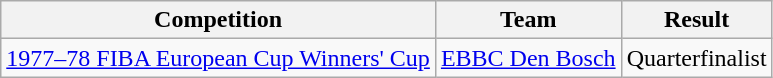<table class="wikitable">
<tr>
<th>Competition</th>
<th>Team</th>
<th>Result</th>
</tr>
<tr>
<td><a href='#'>1977–78 FIBA European Cup Winners' Cup</a></td>
<td><a href='#'>EBBC Den Bosch</a></td>
<td>Quarterfinalist</td>
</tr>
</table>
